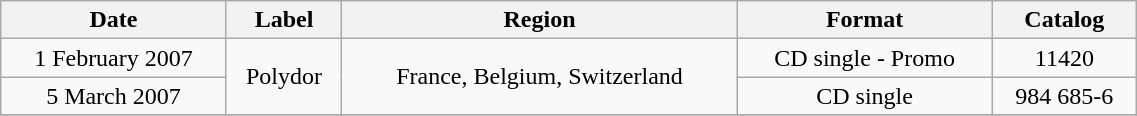<table class="wikitable" width="60%" border="1">
<tr>
<th>Date</th>
<th>Label</th>
<th>Region</th>
<th>Format</th>
<th>Catalog</th>
</tr>
<tr>
<td align=center>1 February 2007</td>
<td rowspan=2 align=center>Polydor</td>
<td rowspan=2 align=center>France, Belgium, Switzerland</td>
<td align=center>CD single - Promo</td>
<td align=center>11420</td>
</tr>
<tr>
<td align=center>5 March 2007</td>
<td align=center>CD single</td>
<td align=center>984 685-6</td>
</tr>
<tr>
</tr>
</table>
